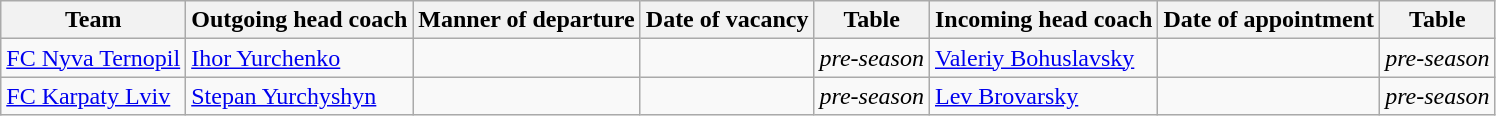<table class="wikitable sortable">
<tr>
<th>Team</th>
<th>Outgoing head coach</th>
<th>Manner of departure</th>
<th>Date of vacancy</th>
<th>Table</th>
<th>Incoming head coach</th>
<th>Date of appointment</th>
<th>Table</th>
</tr>
<tr>
<td><a href='#'>FC Nyva Ternopil</a></td>
<td> <a href='#'>Ihor Yurchenko</a></td>
<td></td>
<td></td>
<td><em>pre-season</em></td>
<td> <a href='#'>Valeriy Bohuslavsky</a></td>
<td></td>
<td><em>pre-season</em></td>
</tr>
<tr>
<td><a href='#'>FC Karpaty Lviv</a></td>
<td> <a href='#'>Stepan Yurchyshyn</a></td>
<td></td>
<td></td>
<td><em>pre-season</em></td>
<td> <a href='#'>Lev Brovarsky</a></td>
<td></td>
<td><em>pre-season</em></td>
</tr>
</table>
